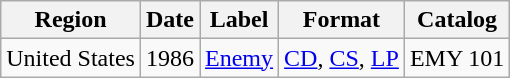<table class="wikitable">
<tr>
<th>Region</th>
<th>Date</th>
<th>Label</th>
<th>Format</th>
<th>Catalog</th>
</tr>
<tr>
<td>United States</td>
<td>1986</td>
<td><a href='#'>Enemy</a></td>
<td><a href='#'>CD</a>, <a href='#'>CS</a>, <a href='#'>LP</a></td>
<td>EMY 101</td>
</tr>
</table>
